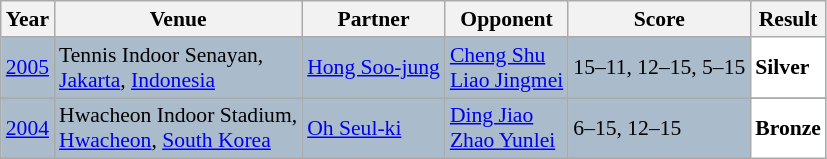<table class="sortable wikitable" style="font-size: 90%;">
<tr>
<th>Year</th>
<th>Venue</th>
<th>Partner</th>
<th>Opponent</th>
<th>Score</th>
<th>Result</th>
</tr>
<tr style="background:#AABBCC">
<td align="center"><a href='#'>2005</a></td>
<td align="left">Tennis Indoor Senayan,<br><a href='#'>Jakarta</a>, <a href='#'>Indonesia</a></td>
<td align="left"> <a href='#'>Hong Soo-jung</a></td>
<td align="left"> <a href='#'>Cheng Shu</a><br> <a href='#'>Liao Jingmei</a></td>
<td align="left">15–11, 12–15, 5–15</td>
<td style="text-align:left; background:white"> <strong>Silver</strong></td>
</tr>
<tr>
</tr>
<tr style="background:#AABBCC">
<td align="center"><a href='#'>2004</a></td>
<td align="left">Hwacheon Indoor Stadium,<br><a href='#'>Hwacheon</a>, <a href='#'>South Korea</a></td>
<td align="left"> <a href='#'>Oh Seul-ki</a></td>
<td align="left"> <a href='#'>Ding Jiao</a><br> <a href='#'>Zhao Yunlei</a></td>
<td align="left">6–15, 12–15</td>
<td style="text-align:left; background:white"> <strong>Bronze</strong></td>
</tr>
</table>
